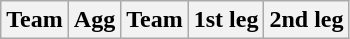<table class="wikitable">
<tr>
<th>Team</th>
<th>Agg</th>
<th>Team</th>
<th>1st leg</th>
<th>2nd leg<br>






</th>
</tr>
</table>
